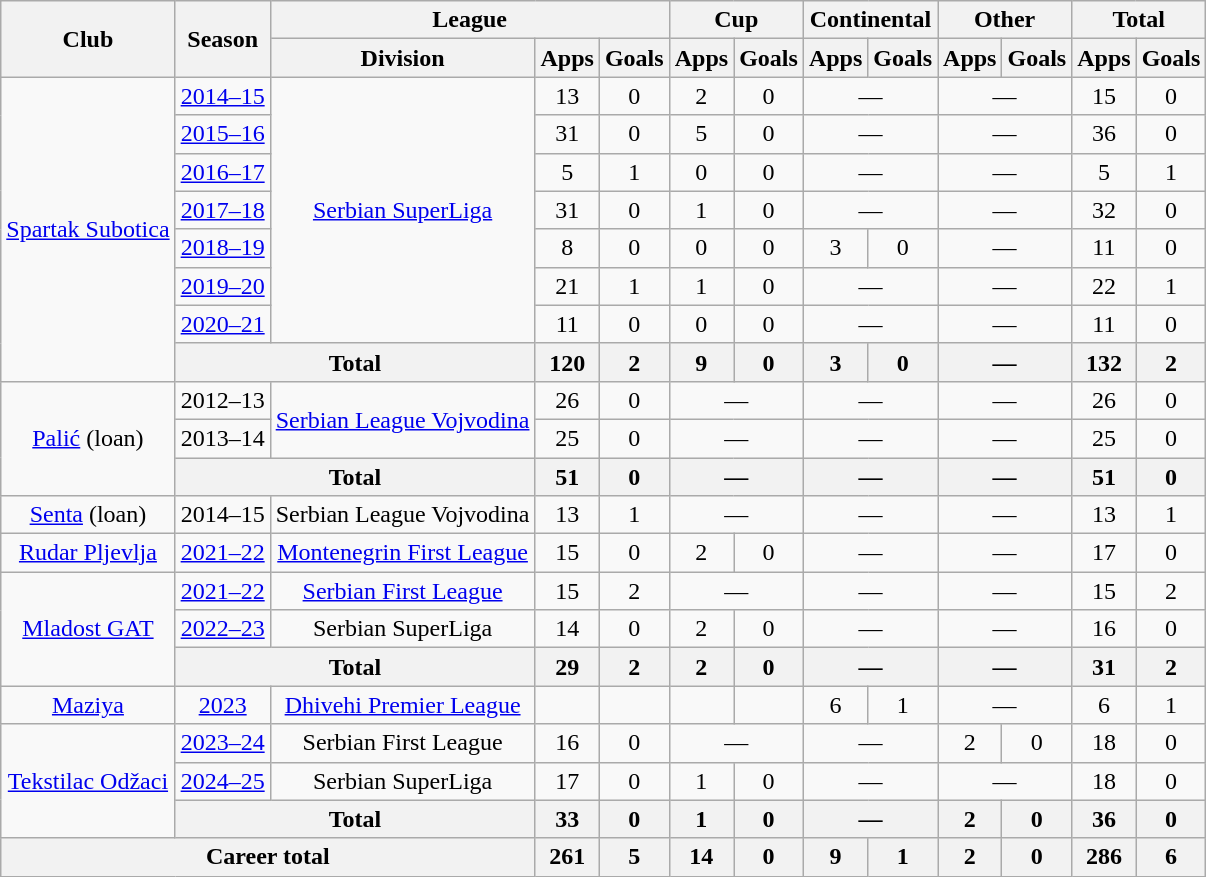<table class="wikitable" style="text-align:center">
<tr>
<th rowspan="2">Club</th>
<th rowspan="2">Season</th>
<th colspan="3">League</th>
<th colspan="2">Cup</th>
<th colspan="2">Continental</th>
<th colspan="2">Other</th>
<th colspan="2">Total</th>
</tr>
<tr>
<th>Division</th>
<th>Apps</th>
<th>Goals</th>
<th>Apps</th>
<th>Goals</th>
<th>Apps</th>
<th>Goals</th>
<th>Apps</th>
<th>Goals</th>
<th>Apps</th>
<th>Goals</th>
</tr>
<tr>
<td rowspan="8"><a href='#'>Spartak Subotica</a></td>
<td><a href='#'>2014–15</a></td>
<td rowspan="7"><a href='#'>Serbian SuperLiga</a></td>
<td>13</td>
<td>0</td>
<td>2</td>
<td>0</td>
<td colspan="2">—</td>
<td colspan="2">—</td>
<td>15</td>
<td>0</td>
</tr>
<tr>
<td><a href='#'>2015–16</a></td>
<td>31</td>
<td>0</td>
<td>5</td>
<td>0</td>
<td colspan="2">—</td>
<td colspan="2">—</td>
<td>36</td>
<td>0</td>
</tr>
<tr>
<td><a href='#'>2016–17</a></td>
<td>5</td>
<td>1</td>
<td>0</td>
<td>0</td>
<td colspan="2">—</td>
<td colspan="2">—</td>
<td>5</td>
<td>1</td>
</tr>
<tr>
<td><a href='#'>2017–18</a></td>
<td>31</td>
<td>0</td>
<td>1</td>
<td>0</td>
<td colspan="2">—</td>
<td colspan="2">—</td>
<td>32</td>
<td>0</td>
</tr>
<tr>
<td><a href='#'>2018–19</a></td>
<td>8</td>
<td>0</td>
<td>0</td>
<td>0</td>
<td>3</td>
<td>0</td>
<td colspan="2">—</td>
<td>11</td>
<td>0</td>
</tr>
<tr>
<td><a href='#'>2019–20</a></td>
<td>21</td>
<td>1</td>
<td>1</td>
<td>0</td>
<td colspan="2">—</td>
<td colspan="2">—</td>
<td>22</td>
<td>1</td>
</tr>
<tr>
<td><a href='#'>2020–21</a></td>
<td>11</td>
<td>0</td>
<td>0</td>
<td>0</td>
<td colspan="2">—</td>
<td colspan="2">—</td>
<td>11</td>
<td>0</td>
</tr>
<tr>
<th colspan="2">Total</th>
<th>120</th>
<th>2</th>
<th>9</th>
<th>0</th>
<th>3</th>
<th>0</th>
<th colspan="2">—</th>
<th>132</th>
<th>2</th>
</tr>
<tr>
<td rowspan="3"><a href='#'>Palić</a> (loan)</td>
<td>2012–13</td>
<td rowspan="2"><a href='#'>Serbian League Vojvodina</a></td>
<td>26</td>
<td>0</td>
<td colspan="2">—</td>
<td colspan="2">—</td>
<td colspan="2">—</td>
<td>26</td>
<td>0</td>
</tr>
<tr>
<td>2013–14</td>
<td>25</td>
<td>0</td>
<td colspan="2">—</td>
<td colspan="2">—</td>
<td colspan="2">—</td>
<td>25</td>
<td>0</td>
</tr>
<tr>
<th colspan="2">Total</th>
<th>51</th>
<th>0</th>
<th colspan="2">—</th>
<th colspan="2">—</th>
<th colspan="2">—</th>
<th>51</th>
<th>0</th>
</tr>
<tr>
<td><a href='#'>Senta</a> (loan)</td>
<td>2014–15</td>
<td>Serbian League Vojvodina</td>
<td>13</td>
<td>1</td>
<td colspan="2">—</td>
<td colspan="2">—</td>
<td colspan="2">—</td>
<td>13</td>
<td>1</td>
</tr>
<tr>
<td><a href='#'>Rudar Pljevlja</a></td>
<td><a href='#'>2021–22</a></td>
<td><a href='#'>Montenegrin First League</a></td>
<td>15</td>
<td>0</td>
<td>2</td>
<td>0</td>
<td colspan="2">—</td>
<td colspan="2">—</td>
<td>17</td>
<td>0</td>
</tr>
<tr>
<td rowspan="3"><a href='#'>Mladost GAT</a></td>
<td><a href='#'>2021–22</a></td>
<td><a href='#'>Serbian First League</a></td>
<td>15</td>
<td>2</td>
<td colspan="2">—</td>
<td colspan="2">—</td>
<td colspan="2">—</td>
<td>15</td>
<td>2</td>
</tr>
<tr>
<td><a href='#'>2022–23</a></td>
<td>Serbian SuperLiga</td>
<td>14</td>
<td>0</td>
<td>2</td>
<td>0</td>
<td colspan="2">—</td>
<td colspan="2">—</td>
<td>16</td>
<td>0</td>
</tr>
<tr>
<th colspan="2">Total</th>
<th>29</th>
<th>2</th>
<th>2</th>
<th>0</th>
<th colspan="2">—</th>
<th colspan="2">—</th>
<th>31</th>
<th>2</th>
</tr>
<tr>
<td><a href='#'>Maziya</a></td>
<td><a href='#'>2023</a></td>
<td><a href='#'>Dhivehi Premier League</a></td>
<td></td>
<td></td>
<td></td>
<td></td>
<td>6</td>
<td>1</td>
<td colspan="2">—</td>
<td>6</td>
<td>1</td>
</tr>
<tr>
<td rowspan="3"><a href='#'>Tekstilac Odžaci</a></td>
<td><a href='#'>2023–24</a></td>
<td>Serbian First League</td>
<td>16</td>
<td>0</td>
<td colspan="2">—</td>
<td colspan="2">—</td>
<td>2</td>
<td>0</td>
<td>18</td>
<td>0</td>
</tr>
<tr>
<td><a href='#'>2024–25</a></td>
<td>Serbian SuperLiga</td>
<td>17</td>
<td>0</td>
<td>1</td>
<td>0</td>
<td colspan="2">—</td>
<td colspan="2">—</td>
<td>18</td>
<td>0</td>
</tr>
<tr>
<th colspan="2">Total</th>
<th>33</th>
<th>0</th>
<th>1</th>
<th>0</th>
<th colspan="2">—</th>
<th>2</th>
<th>0</th>
<th>36</th>
<th>0</th>
</tr>
<tr>
<th colspan="3">Career total</th>
<th>261</th>
<th>5</th>
<th>14</th>
<th>0</th>
<th>9</th>
<th>1</th>
<th>2</th>
<th>0</th>
<th>286</th>
<th>6</th>
</tr>
</table>
